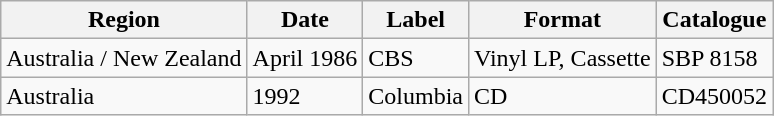<table class="wikitable">
<tr>
<th>Region</th>
<th>Date</th>
<th>Label</th>
<th>Format</th>
<th>Catalogue</th>
</tr>
<tr>
<td>Australia / New Zealand</td>
<td>April 1986</td>
<td>CBS</td>
<td>Vinyl LP, Cassette</td>
<td>SBP 8158</td>
</tr>
<tr>
<td>Australia</td>
<td>1992</td>
<td>Columbia</td>
<td>CD</td>
<td>CD450052</td>
</tr>
</table>
